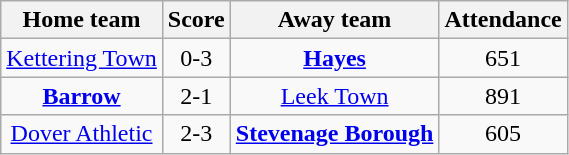<table class="wikitable" style="text-align: center">
<tr>
<th>Home team</th>
<th>Score</th>
<th>Away team</th>
<th>Attendance</th>
</tr>
<tr>
<td><a href='#'>Kettering Town</a></td>
<td>0-3</td>
<td><strong><a href='#'>Hayes</a></strong></td>
<td>651</td>
</tr>
<tr>
<td><strong><a href='#'>Barrow</a></strong></td>
<td>2-1</td>
<td><a href='#'>Leek Town</a></td>
<td>891</td>
</tr>
<tr>
<td><a href='#'>Dover Athletic</a></td>
<td>2-3</td>
<td><strong><a href='#'>Stevenage Borough</a></strong></td>
<td>605</td>
</tr>
</table>
